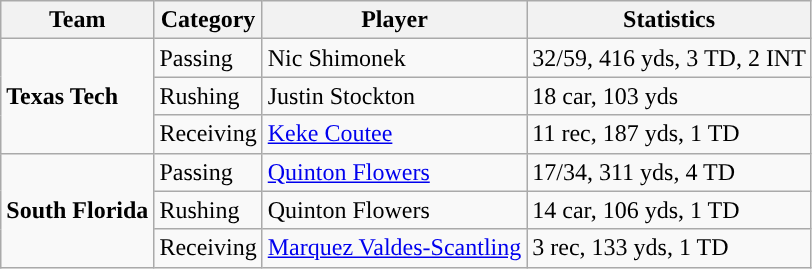<table class="wikitable">
<tr>
<th>Team</th>
<th>Category</th>
<th>Player</th>
<th>Statistics</th>
</tr>
<tr>
<td rowspan=3><strong>Texas Tech</strong></td>
<td>Passing</td>
<td>Nic Shimonek</td>
<td>32/59, 416 yds, 3 TD, 2 INT</td>
</tr>
<tr>
<td>Rushing</td>
<td>Justin Stockton</td>
<td>18 car, 103 yds</td>
</tr>
<tr>
<td>Receiving</td>
<td><a href='#'>Keke Coutee</a></td>
<td>11 rec, 187 yds, 1 TD</td>
</tr>
<tr>
<td rowspan=3><strong>South Florida</strong></td>
<td>Passing</td>
<td><a href='#'>Quinton Flowers</a></td>
<td>17/34, 311 yds, 4 TD</td>
</tr>
<tr>
<td>Rushing</td>
<td>Quinton Flowers</td>
<td>14 car, 106 yds, 1 TD</td>
</tr>
<tr>
<td>Receiving</td>
<td><a href='#'>Marquez Valdes-Scantling</a></td>
<td>3 rec, 133 yds, 1 TD</td>
</tr>
</table>
